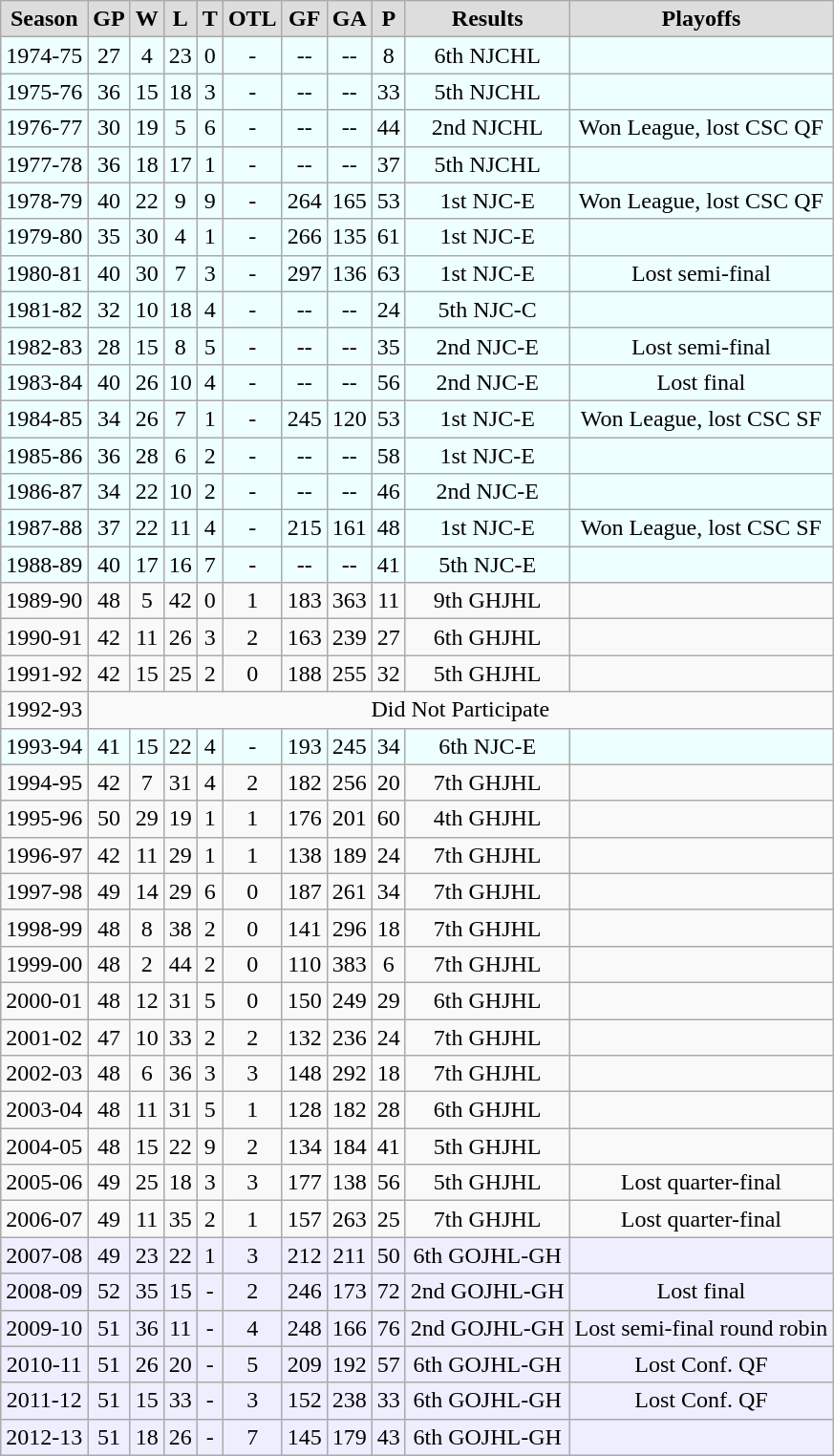<table class="wikitable">
<tr align="center"  bgcolor="#dddddd">
<td><strong>Season</strong></td>
<td><strong>GP</strong></td>
<td><strong>W</strong></td>
<td><strong>L</strong></td>
<td><strong>T</strong></td>
<td><strong>OTL</strong></td>
<td><strong>GF</strong></td>
<td><strong>GA</strong></td>
<td><strong>P</strong></td>
<td><strong>Results</strong></td>
<td><strong>Playoffs</strong></td>
</tr>
<tr align="center" bgcolor="#eeffff">
<td>1974-75</td>
<td>27</td>
<td>4</td>
<td>23</td>
<td>0</td>
<td>-</td>
<td>--</td>
<td>--</td>
<td>8</td>
<td>6th NJCHL</td>
<td></td>
</tr>
<tr align="center" bgcolor="#eeffff">
<td>1975-76</td>
<td>36</td>
<td>15</td>
<td>18</td>
<td>3</td>
<td>-</td>
<td>--</td>
<td>--</td>
<td>33</td>
<td>5th NJCHL</td>
<td></td>
</tr>
<tr align="center" bgcolor="#eeffff">
<td>1976-77</td>
<td>30</td>
<td>19</td>
<td>5</td>
<td>6</td>
<td>-</td>
<td>--</td>
<td>--</td>
<td>44</td>
<td>2nd NJCHL</td>
<td>Won League, lost CSC QF</td>
</tr>
<tr align="center" bgcolor="#eeffff">
<td>1977-78</td>
<td>36</td>
<td>18</td>
<td>17</td>
<td>1</td>
<td>-</td>
<td>--</td>
<td>--</td>
<td>37</td>
<td>5th NJCHL</td>
<td></td>
</tr>
<tr align="center" bgcolor="#eeffff">
<td>1978-79</td>
<td>40</td>
<td>22</td>
<td>9</td>
<td>9</td>
<td>-</td>
<td>264</td>
<td>165</td>
<td>53</td>
<td>1st NJC-E</td>
<td>Won League, lost CSC QF</td>
</tr>
<tr align="center" bgcolor="#eeffff">
<td>1979-80</td>
<td>35</td>
<td>30</td>
<td>4</td>
<td>1</td>
<td>-</td>
<td>266</td>
<td>135</td>
<td>61</td>
<td>1st NJC-E</td>
<td></td>
</tr>
<tr align="center" bgcolor="#eeffff">
<td>1980-81</td>
<td>40</td>
<td>30</td>
<td>7</td>
<td>3</td>
<td>-</td>
<td>297</td>
<td>136</td>
<td>63</td>
<td>1st NJC-E</td>
<td>Lost semi-final</td>
</tr>
<tr align="center" bgcolor="#eeffff">
<td>1981-82</td>
<td>32</td>
<td>10</td>
<td>18</td>
<td>4</td>
<td>-</td>
<td>--</td>
<td>--</td>
<td>24</td>
<td>5th NJC-C</td>
<td></td>
</tr>
<tr align="center" bgcolor="#eeffff">
<td>1982-83</td>
<td>28</td>
<td>15</td>
<td>8</td>
<td>5</td>
<td>-</td>
<td>--</td>
<td>--</td>
<td>35</td>
<td>2nd NJC-E</td>
<td>Lost semi-final</td>
</tr>
<tr align="center" bgcolor="#eeffff">
<td>1983-84</td>
<td>40</td>
<td>26</td>
<td>10</td>
<td>4</td>
<td>-</td>
<td>--</td>
<td>--</td>
<td>56</td>
<td>2nd NJC-E</td>
<td>Lost final</td>
</tr>
<tr align="center" bgcolor="#eeffff">
<td>1984-85</td>
<td>34</td>
<td>26</td>
<td>7</td>
<td>1</td>
<td>-</td>
<td>245</td>
<td>120</td>
<td>53</td>
<td>1st NJC-E</td>
<td>Won League, lost CSC SF</td>
</tr>
<tr align="center" bgcolor="#eeffff">
<td>1985-86</td>
<td>36</td>
<td>28</td>
<td>6</td>
<td>2</td>
<td>-</td>
<td>--</td>
<td>--</td>
<td>58</td>
<td>1st NJC-E</td>
<td></td>
</tr>
<tr align="center" bgcolor="#eeffff">
<td>1986-87</td>
<td>34</td>
<td>22</td>
<td>10</td>
<td>2</td>
<td>-</td>
<td>--</td>
<td>--</td>
<td>46</td>
<td>2nd NJC-E</td>
<td></td>
</tr>
<tr align="center" bgcolor="#eeffff">
<td>1987-88</td>
<td>37</td>
<td>22</td>
<td>11</td>
<td>4</td>
<td>-</td>
<td>215</td>
<td>161</td>
<td>48</td>
<td>1st NJC-E</td>
<td>Won League, lost CSC SF</td>
</tr>
<tr align="center" bgcolor="#eeffff">
<td>1988-89</td>
<td>40</td>
<td>17</td>
<td>16</td>
<td>7</td>
<td>-</td>
<td>--</td>
<td>--</td>
<td>41</td>
<td>5th NJC-E</td>
<td></td>
</tr>
<tr align="center">
<td>1989-90</td>
<td>48</td>
<td>5</td>
<td>42</td>
<td>0</td>
<td>1</td>
<td>183</td>
<td>363</td>
<td>11</td>
<td>9th GHJHL</td>
<td></td>
</tr>
<tr align="center">
<td>1990-91</td>
<td>42</td>
<td>11</td>
<td>26</td>
<td>3</td>
<td>2</td>
<td>163</td>
<td>239</td>
<td>27</td>
<td>6th GHJHL</td>
<td></td>
</tr>
<tr align="center">
<td>1991-92</td>
<td>42</td>
<td>15</td>
<td>25</td>
<td>2</td>
<td>0</td>
<td>188</td>
<td>255</td>
<td>32</td>
<td>5th GHJHL</td>
<td></td>
</tr>
<tr align="center">
<td>1992-93</td>
<td colspan="11">Did Not Participate</td>
</tr>
<tr align="center" bgcolor="#eeffff">
<td>1993-94</td>
<td>41</td>
<td>15</td>
<td>22</td>
<td>4</td>
<td>-</td>
<td>193</td>
<td>245</td>
<td>34</td>
<td>6th NJC-E</td>
<td></td>
</tr>
<tr align="center">
<td>1994-95</td>
<td>42</td>
<td>7</td>
<td>31</td>
<td>4</td>
<td>2</td>
<td>182</td>
<td>256</td>
<td>20</td>
<td>7th GHJHL</td>
<td></td>
</tr>
<tr align="center">
<td>1995-96</td>
<td>50</td>
<td>29</td>
<td>19</td>
<td>1</td>
<td>1</td>
<td>176</td>
<td>201</td>
<td>60</td>
<td>4th GHJHL</td>
<td></td>
</tr>
<tr align="center">
<td>1996-97</td>
<td>42</td>
<td>11</td>
<td>29</td>
<td>1</td>
<td>1</td>
<td>138</td>
<td>189</td>
<td>24</td>
<td>7th GHJHL</td>
<td></td>
</tr>
<tr align="center">
<td>1997-98</td>
<td>49</td>
<td>14</td>
<td>29</td>
<td>6</td>
<td>0</td>
<td>187</td>
<td>261</td>
<td>34</td>
<td>7th GHJHL</td>
<td></td>
</tr>
<tr align="center">
<td>1998-99</td>
<td>48</td>
<td>8</td>
<td>38</td>
<td>2</td>
<td>0</td>
<td>141</td>
<td>296</td>
<td>18</td>
<td>7th GHJHL</td>
<td></td>
</tr>
<tr align="center">
<td>1999-00</td>
<td>48</td>
<td>2</td>
<td>44</td>
<td>2</td>
<td>0</td>
<td>110</td>
<td>383</td>
<td>6</td>
<td>7th GHJHL</td>
<td></td>
</tr>
<tr align="center">
<td>2000-01</td>
<td>48</td>
<td>12</td>
<td>31</td>
<td>5</td>
<td>0</td>
<td>150</td>
<td>249</td>
<td>29</td>
<td>6th GHJHL</td>
<td></td>
</tr>
<tr align="center">
<td>2001-02</td>
<td>47</td>
<td>10</td>
<td>33</td>
<td>2</td>
<td>2</td>
<td>132</td>
<td>236</td>
<td>24</td>
<td>7th GHJHL</td>
<td></td>
</tr>
<tr align="center">
<td>2002-03</td>
<td>48</td>
<td>6</td>
<td>36</td>
<td>3</td>
<td>3</td>
<td>148</td>
<td>292</td>
<td>18</td>
<td>7th GHJHL</td>
<td></td>
</tr>
<tr align="center">
<td>2003-04</td>
<td>48</td>
<td>11</td>
<td>31</td>
<td>5</td>
<td>1</td>
<td>128</td>
<td>182</td>
<td>28</td>
<td>6th GHJHL</td>
<td></td>
</tr>
<tr align="center">
<td>2004-05</td>
<td>48</td>
<td>15</td>
<td>22</td>
<td>9</td>
<td>2</td>
<td>134</td>
<td>184</td>
<td>41</td>
<td>5th GHJHL</td>
<td></td>
</tr>
<tr align="center">
<td>2005-06</td>
<td>49</td>
<td>25</td>
<td>18</td>
<td>3</td>
<td>3</td>
<td>177</td>
<td>138</td>
<td>56</td>
<td>5th GHJHL</td>
<td>Lost quarter-final</td>
</tr>
<tr align="center">
<td>2006-07</td>
<td>49</td>
<td>11</td>
<td>35</td>
<td>2</td>
<td>1</td>
<td>157</td>
<td>263</td>
<td>25</td>
<td>7th GHJHL</td>
<td>Lost quarter-final</td>
</tr>
<tr align="center" bgcolor="#eeeeff">
<td>2007-08</td>
<td>49</td>
<td>23</td>
<td>22</td>
<td>1</td>
<td>3</td>
<td>212</td>
<td>211</td>
<td>50</td>
<td>6th GOJHL-GH</td>
<td></td>
</tr>
<tr align="center" bgcolor="#eeeeff">
<td>2008-09</td>
<td>52</td>
<td>35</td>
<td>15</td>
<td>-</td>
<td>2</td>
<td>246</td>
<td>173</td>
<td>72</td>
<td>2nd GOJHL-GH</td>
<td>Lost final</td>
</tr>
<tr align="center" bgcolor="#eeeeff">
<td>2009-10</td>
<td>51</td>
<td>36</td>
<td>11</td>
<td>-</td>
<td>4</td>
<td>248</td>
<td>166</td>
<td>76</td>
<td>2nd GOJHL-GH</td>
<td>Lost semi-final round robin</td>
</tr>
<tr align="center" bgcolor="#eeeeff">
<td>2010-11</td>
<td>51</td>
<td>26</td>
<td>20</td>
<td>-</td>
<td>5</td>
<td>209</td>
<td>192</td>
<td>57</td>
<td>6th GOJHL-GH</td>
<td>Lost Conf. QF</td>
</tr>
<tr align="center" bgcolor="#eeeeff">
<td>2011-12</td>
<td>51</td>
<td>15</td>
<td>33</td>
<td>-</td>
<td>3</td>
<td>152</td>
<td>238</td>
<td>33</td>
<td>6th GOJHL-GH</td>
<td>Lost Conf. QF</td>
</tr>
<tr align="center" bgcolor="#eeeeff">
<td>2012-13</td>
<td>51</td>
<td>18</td>
<td>26</td>
<td>-</td>
<td>7</td>
<td>145</td>
<td>179</td>
<td>43</td>
<td>6th GOJHL-GH</td>
<td></td>
</tr>
</table>
